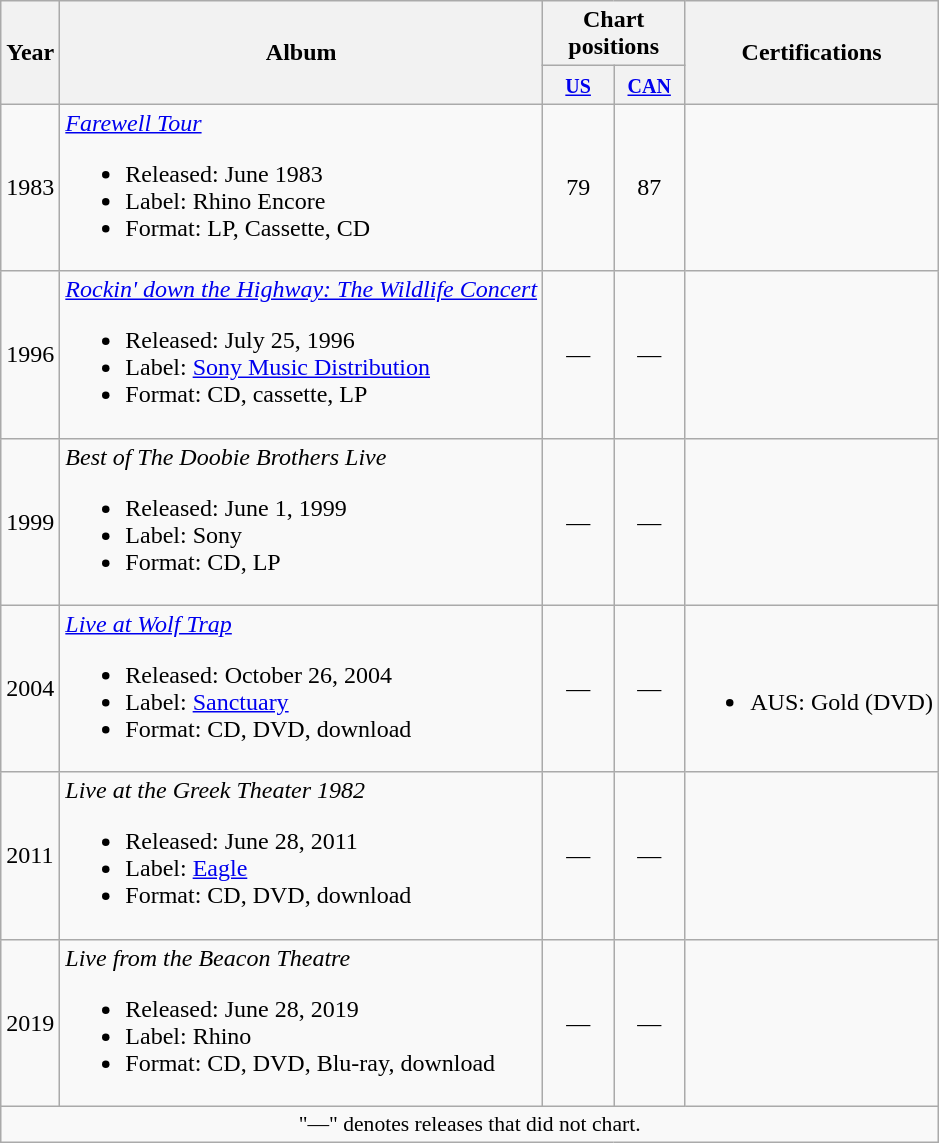<table class="wikitable">
<tr>
<th rowspan="2">Year</th>
<th rowspan="2">Album</th>
<th colspan="2">Chart<br>positions</th>
<th rowspan="2">Certifications</th>
</tr>
<tr>
<th width="40"><small><a href='#'>US</a><br></small></th>
<th width="40"><small><a href='#'>CAN</a><br></small></th>
</tr>
<tr>
<td>1983</td>
<td><em><a href='#'>Farewell Tour</a></em><br><ul><li>Released: June 1983</li><li>Label: Rhino Encore</li><li>Format: LP, Cassette, CD</li></ul></td>
<td align="center">79</td>
<td align="center">87</td>
<td></td>
</tr>
<tr>
<td>1996</td>
<td><em><a href='#'>Rockin' down the Highway: The Wildlife Concert</a></em><br><ul><li>Released: July 25, 1996</li><li>Label: <a href='#'>Sony Music Distribution</a></li><li>Format: CD, cassette, LP</li></ul></td>
<td align="center">—</td>
<td align="center">—</td>
<td></td>
</tr>
<tr>
<td>1999</td>
<td><em>Best of The Doobie Brothers Live</em><br><ul><li>Released: June 1, 1999</li><li>Label: Sony</li><li>Format: CD, LP</li></ul></td>
<td align="center">—</td>
<td align="center">—</td>
<td></td>
</tr>
<tr>
<td>2004</td>
<td><em><a href='#'>Live at Wolf Trap</a></em><br><ul><li>Released: October 26, 2004</li><li>Label: <a href='#'>Sanctuary</a></li><li>Format: CD, DVD, download</li></ul></td>
<td align="center">—</td>
<td align="center">—</td>
<td><br><ul><li>AUS: Gold (DVD)</li></ul></td>
</tr>
<tr>
<td>2011</td>
<td><em>Live at the Greek Theater 1982</em><br><ul><li>Released: June 28, 2011</li><li>Label: <a href='#'>Eagle</a></li><li>Format: CD, DVD, download</li></ul></td>
<td align="center">—</td>
<td align="center">—</td>
<td></td>
</tr>
<tr>
<td>2019</td>
<td><em>Live from the Beacon Theatre</em><br><ul><li>Released: June 28, 2019</li><li>Label: Rhino</li><li>Format: CD, DVD, Blu-ray, download</li></ul></td>
<td align="center">—</td>
<td align="center">—</td>
<td></td>
</tr>
<tr>
<td colspan="5" style="text-align:center;font-size:90%">"—" denotes releases that did not chart.</td>
</tr>
</table>
